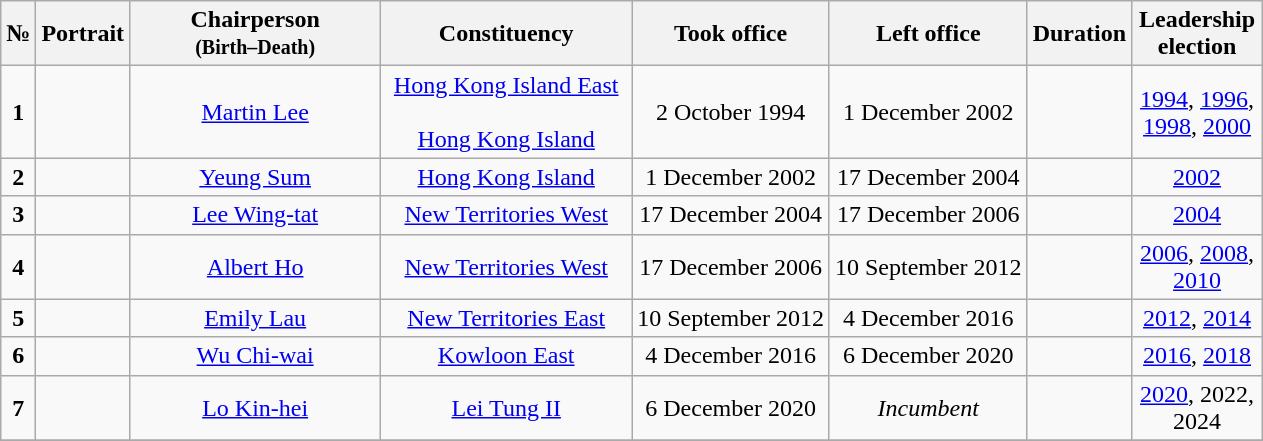<table class="wikitable" style="text-align:center">
<tr>
<th>№</th>
<th>Portrait</th>
<th width=160px>Chairperson<br><small>(Birth–Death)</small></th>
<th width=160px>Constituency</th>
<th>Took office</th>
<th>Left office</th>
<th>Duration</th>
<th width=80px>Leadership<br>election</th>
</tr>
<tr>
<td><strong>1</strong></td>
<td></td>
<td><a href='#'>Martin Lee</a><br></td>
<td><a href='#'>Hong Kong Island East</a><br><br><a href='#'>Hong Kong Island</a><br></td>
<td>2 October 1994</td>
<td>1 December 2002</td>
<td></td>
<td><a href='#'>1994</a>, <a href='#'>1996</a>, <a href='#'>1998</a>, <a href='#'>2000</a></td>
</tr>
<tr>
<td><strong>2</strong></td>
<td></td>
<td><a href='#'>Yeung Sum</a><br></td>
<td><a href='#'>Hong Kong Island</a></td>
<td>1 December 2002</td>
<td>17 December 2004</td>
<td></td>
<td><a href='#'>2002</a></td>
</tr>
<tr>
<td><strong>3</strong></td>
<td></td>
<td><a href='#'>Lee Wing-tat</a><br></td>
<td><a href='#'>New Territories West</a></td>
<td>17 December 2004</td>
<td>17 December 2006</td>
<td></td>
<td><a href='#'>2004</a></td>
</tr>
<tr>
<td><strong>4</strong></td>
<td></td>
<td><a href='#'>Albert Ho</a><br></td>
<td><a href='#'>New Territories West</a></td>
<td>17 December 2006</td>
<td>10 September 2012</td>
<td></td>
<td><a href='#'>2006</a>, <a href='#'>2008</a>, <a href='#'>2010</a></td>
</tr>
<tr>
<td><strong>5</strong></td>
<td></td>
<td><a href='#'>Emily Lau</a><br></td>
<td><a href='#'>New Territories East</a></td>
<td>10 September 2012</td>
<td>4 December 2016</td>
<td></td>
<td><a href='#'>2012</a>, <a href='#'>2014</a></td>
</tr>
<tr>
<td><strong>6</strong></td>
<td></td>
<td><a href='#'>Wu Chi-wai</a><br></td>
<td><a href='#'>Kowloon East</a></td>
<td>4 December 2016</td>
<td>6 December 2020</td>
<td></td>
<td><a href='#'>2016</a>, <a href='#'>2018</a></td>
</tr>
<tr>
<td><strong>7</strong></td>
<td></td>
<td><a href='#'>Lo Kin-hei</a><br></td>
<td><a href='#'>Lei Tung II</a><br></td>
<td>6 December 2020</td>
<td><em>Incumbent</em></td>
<td></td>
<td><a href='#'>2020</a>, 2022, 2024</td>
</tr>
<tr>
</tr>
</table>
